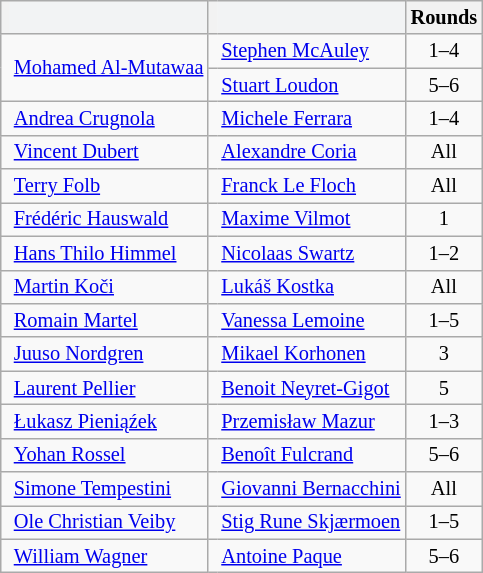<table class="wikitable" style="font-size: 85%">
<tr>
<th style="border-right:0px"></th>
<th style="border-left:0px; background: #F2F3F4;" ;align="left"></th>
<th style="border-right:0px"></th>
<th style="border-left:0px; background: #F2F3F4;" ;align="left"></th>
<th>Rounds</th>
</tr>
<tr>
<td rowspan="2" style="border-right:0px"></td>
<td rowspan="2" style="border-left:0px"><a href='#'>Mohamed Al-Mutawaa</a></td>
<td style="border-right:0px"></td>
<td style="border-left:0px"><a href='#'>Stephen McAuley</a></td>
<td align="center">1–4</td>
</tr>
<tr>
<td style="border-right:0px"></td>
<td style="border-left:0px"><a href='#'>Stuart Loudon</a></td>
<td align="center">5–6</td>
</tr>
<tr>
<td style="border-right:0px"></td>
<td style="border-left:0px"><a href='#'>Andrea Crugnola</a></td>
<td style="border-right:0px"></td>
<td style="border-left:0px"><a href='#'>Michele Ferrara</a></td>
<td align="center">1–4</td>
</tr>
<tr>
<td style="border-right:0px"></td>
<td style="border-left:0px"><a href='#'>Vincent Dubert</a></td>
<td style="border-right:0px"></td>
<td style="border-left:0px"><a href='#'>Alexandre Coria</a></td>
<td align="center">All</td>
</tr>
<tr>
<td style="border-right:0px"></td>
<td style="border-left:0px"><a href='#'>Terry Folb</a></td>
<td style="border-right:0px"></td>
<td style="border-left:0px"><a href='#'>Franck Le Floch</a></td>
<td align="center">All</td>
</tr>
<tr>
<td style="border-right:0px"></td>
<td style="border-left:0px"><a href='#'>Frédéric Hauswald</a></td>
<td style="border-right:0px"></td>
<td style="border-left:0px"><a href='#'>Maxime Vilmot</a></td>
<td align="center">1</td>
</tr>
<tr>
<td style="border-right:0px"></td>
<td style="border-left:0px"><a href='#'>Hans Thilo Himmel</a></td>
<td style="border-right:0px"></td>
<td style="border-left:0px"><a href='#'>Nicolaas Swartz</a></td>
<td align="center">1–2</td>
</tr>
<tr>
<td style="border-right:0px"></td>
<td style="border-left:0px"><a href='#'>Martin Koči</a></td>
<td style="border-right:0px"></td>
<td style="border-left:0px"><a href='#'>Lukáš Kostka</a></td>
<td align="center">All</td>
</tr>
<tr>
<td style="border-right:0px"></td>
<td style="border-left:0px"><a href='#'>Romain Martel</a></td>
<td style="border-right:0px"></td>
<td style="border-left:0px"><a href='#'>Vanessa Lemoine</a></td>
<td align="center">1–5</td>
</tr>
<tr>
<td style="border-right:0px"></td>
<td style="border-left:0px"><a href='#'>Juuso Nordgren</a></td>
<td style="border-right:0px"></td>
<td style="border-left:0px"><a href='#'>Mikael Korhonen</a></td>
<td align="center">3</td>
</tr>
<tr>
<td style="border-right:0px"></td>
<td style="border-left:0px"><a href='#'>Laurent Pellier</a></td>
<td style="border-right:0px"></td>
<td style="border-left:0px"><a href='#'>Benoit Neyret-Gigot</a></td>
<td align="center">5</td>
</tr>
<tr>
<td style="border-right:0px"></td>
<td style="border-left:0px"><a href='#'>Łukasz Pieniąźek</a></td>
<td style="border-right:0px"></td>
<td style="border-left:0px"><a href='#'>Przemisław Mazur</a></td>
<td align="center">1–3</td>
</tr>
<tr>
<td style="border-right:0px"></td>
<td style="border-left:0px"><a href='#'>Yohan Rossel</a></td>
<td style="border-right:0px"></td>
<td style="border-left:0px"><a href='#'>Benoît Fulcrand</a></td>
<td align="center">5–6</td>
</tr>
<tr>
<td style="border-right:0px"></td>
<td style="border-left:0px"><a href='#'>Simone Tempestini</a></td>
<td style="border-right:0px"></td>
<td style="border-left:0px"><a href='#'>Giovanni Bernacchini</a></td>
<td align="center">All</td>
</tr>
<tr>
<td style="border-right:0px"></td>
<td style="border-left:0px"><a href='#'>Ole Christian Veiby</a></td>
<td style="border-right:0px"></td>
<td style="border-left:0px"><a href='#'>Stig Rune Skjærmoen</a></td>
<td align="center">1–5</td>
</tr>
<tr>
<td style="border-right:0px"></td>
<td style="border-left:0px"><a href='#'>William Wagner</a></td>
<td style="border-right:0px"></td>
<td style="border-left:0px"><a href='#'>Antoine Paque</a></td>
<td align="center">5–6</td>
</tr>
</table>
